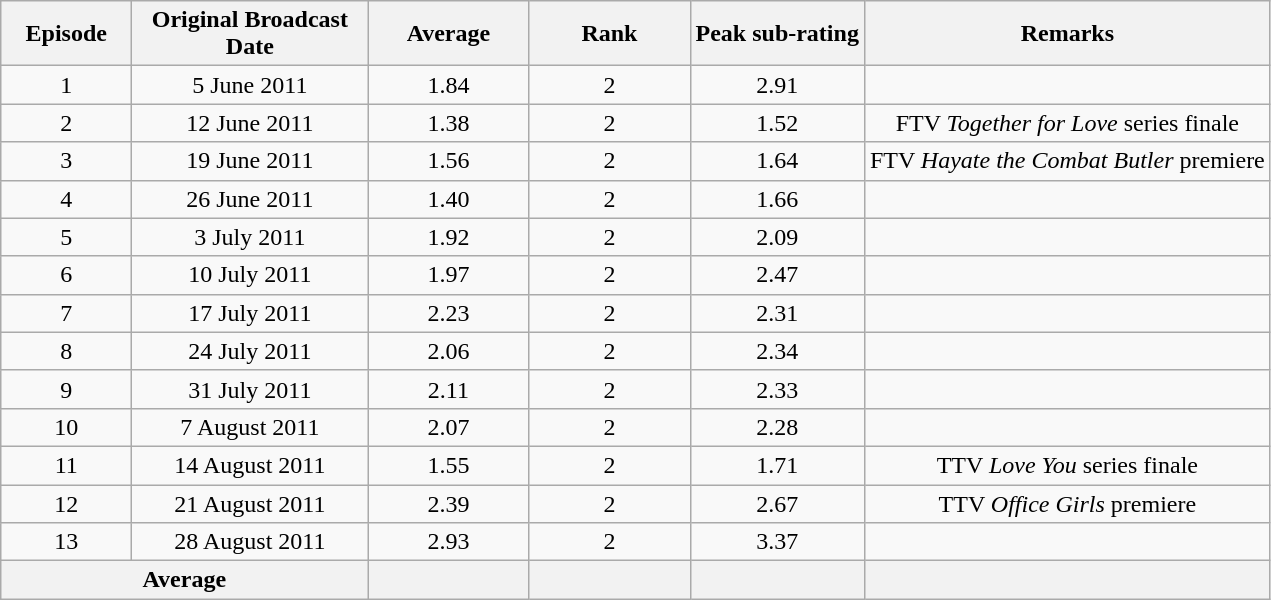<table class="wikitable" style="text-align:center">
<tr>
<th width=80>Episode</th>
<th width=150>Original Broadcast Date</th>
<th width=100>Average</th>
<th width=100>Rank</th>
<th>Peak sub-rating</th>
<th>Remarks</th>
</tr>
<tr>
<td>1</td>
<td>5 June 2011</td>
<td>1.84</td>
<td>2</td>
<td>2.91</td>
<td></td>
</tr>
<tr>
<td>2</td>
<td>12 June 2011</td>
<td>1.38</td>
<td>2</td>
<td>1.52</td>
<td>FTV <em>Together for Love</em> series finale</td>
</tr>
<tr>
<td>3</td>
<td>19 June 2011</td>
<td>1.56</td>
<td>2</td>
<td>1.64</td>
<td>FTV <em>Hayate the Combat Butler</em> premiere</td>
</tr>
<tr>
<td>4</td>
<td>26 June 2011</td>
<td>1.40</td>
<td>2</td>
<td>1.66</td>
<td></td>
</tr>
<tr>
<td>5</td>
<td>3 July 2011</td>
<td>1.92</td>
<td>2</td>
<td>2.09</td>
<td></td>
</tr>
<tr>
<td>6</td>
<td>10 July 2011</td>
<td>1.97</td>
<td>2</td>
<td>2.47</td>
<td></td>
</tr>
<tr>
<td>7</td>
<td>17 July 2011</td>
<td>2.23</td>
<td>2</td>
<td>2.31</td>
<td></td>
</tr>
<tr>
<td>8</td>
<td>24 July 2011</td>
<td>2.06</td>
<td>2</td>
<td>2.34</td>
<td></td>
</tr>
<tr>
<td>9</td>
<td>31 July 2011</td>
<td>2.11</td>
<td>2</td>
<td>2.33</td>
<td></td>
</tr>
<tr>
<td>10</td>
<td>7 August 2011</td>
<td>2.07</td>
<td>2</td>
<td>2.28</td>
<td></td>
</tr>
<tr>
<td>11</td>
<td>14 August 2011</td>
<td>1.55</td>
<td>2</td>
<td>1.71</td>
<td>TTV <em>Love You</em> series finale</td>
</tr>
<tr>
<td>12</td>
<td>21 August 2011</td>
<td>2.39</td>
<td>2</td>
<td>2.67</td>
<td>TTV <em>Office Girls</em> premiere</td>
</tr>
<tr>
<td>13</td>
<td>28 August 2011</td>
<td>2.93</td>
<td>2</td>
<td>3.37</td>
<td></td>
</tr>
<tr>
<th colspan=2>Average</th>
<th></th>
<th></th>
<th></th>
<th></th>
</tr>
</table>
